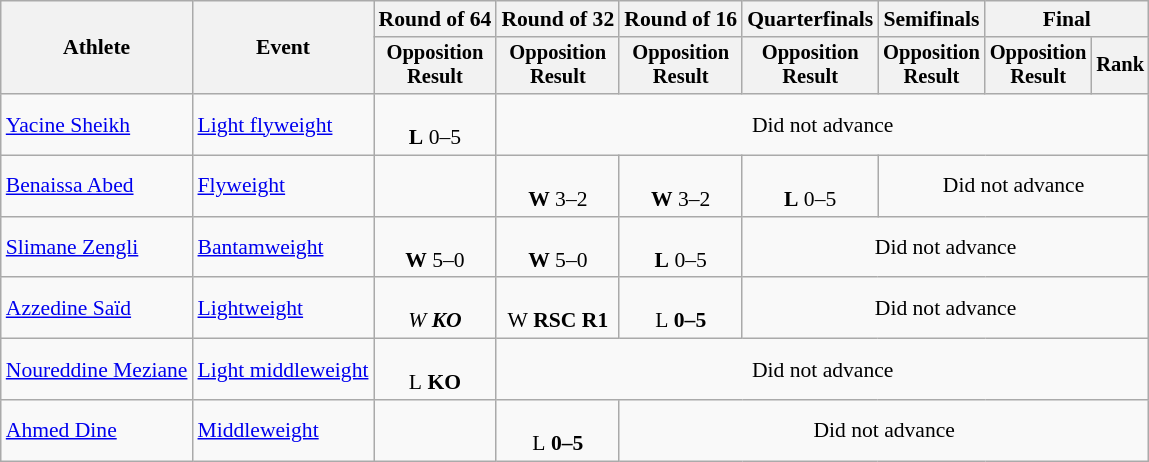<table class="wikitable" style="font-size:90%">
<tr>
<th rowspan="2">Athlete</th>
<th rowspan="2">Event</th>
<th>Round of 64</th>
<th>Round of 32</th>
<th>Round of 16</th>
<th>Quarterfinals</th>
<th>Semifinals</th>
<th colspan=2>Final</th>
</tr>
<tr style="font-size:95%">
<th>Opposition<br>Result</th>
<th>Opposition<br>Result</th>
<th>Opposition<br>Result</th>
<th>Opposition<br>Result</th>
<th>Opposition<br>Result</th>
<th>Opposition<br>Result</th>
<th>Rank</th>
</tr>
<tr align=center>
<td align=left><a href='#'>Yacine Sheikh</a></td>
<td align=left><a href='#'>Light flyweight</a></td>
<td><br><strong>L</strong> 0–5</td>
<td colspan=6>Did not advance</td>
</tr>
<tr align=center>
<td align=left><a href='#'>Benaissa Abed</a></td>
<td align=left><a href='#'>Flyweight</a></td>
<td></td>
<td><br><strong>W</strong> 3–2</td>
<td><br><strong>W</strong> 3–2</td>
<td><br><strong>L</strong> 0–5</td>
<td colspan=3>Did not advance</td>
</tr>
<tr align=center>
<td align=left><a href='#'>Slimane Zengli</a></td>
<td align=left><a href='#'>Bantamweight</a></td>
<td><br><strong>W</strong> 5–0</td>
<td><br><strong>W</strong> 5–0</td>
<td><br><strong>L</strong> 0–5</td>
<td colspan=4>Did not advance</td>
</tr>
<tr align=center>
<td align=left><a href='#'>Azzedine Saïd</a></td>
<td align=left><a href='#'>Lightweight</a></td>
<td><br><em>W<strong> KO</td>
<td><br></strong>W<strong> RSC R1</td>
<td><br></strong>L<strong> 0–5</td>
<td colspan=4>Did not advance</td>
</tr>
<tr align=center>
<td align=left><a href='#'>Noureddine Meziane</a></td>
<td align=left><a href='#'>Light middleweight</a></td>
<td><br></strong>L<strong> KO</td>
<td colspan=6>Did not advance</td>
</tr>
<tr align=center>
<td align=left><a href='#'>Ahmed Dine</a></td>
<td align=left><a href='#'>Middleweight</a></td>
<td></td>
<td><br></strong>L<strong> 0–5</td>
<td colspan=5>Did not advance</td>
</tr>
</table>
